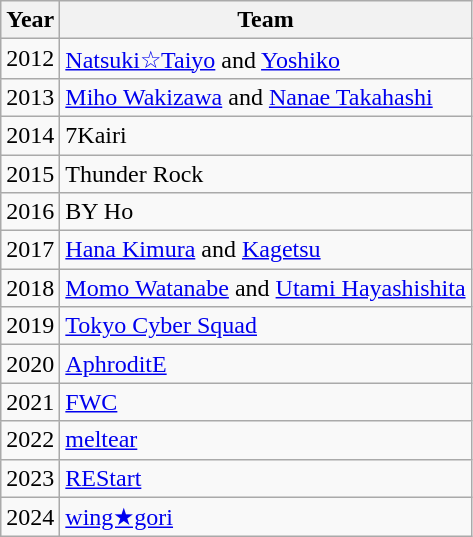<table class="wikitable">
<tr>
<th>Year</th>
<th>Team</th>
</tr>
<tr>
<td>2012</td>
<td><a href='#'>Natsuki☆Taiyo</a> and <a href='#'>Yoshiko</a></td>
</tr>
<tr>
<td>2013</td>
<td><a href='#'>Miho Wakizawa</a> and <a href='#'>Nanae Takahashi</a></td>
</tr>
<tr>
<td>2014</td>
<td>7Kairi<br></td>
</tr>
<tr>
<td>2015</td>
<td>Thunder Rock<br></td>
</tr>
<tr>
<td>2016</td>
<td>BY Ho<br></td>
</tr>
<tr>
<td>2017</td>
<td><a href='#'>Hana Kimura</a> and <a href='#'>Kagetsu</a></td>
</tr>
<tr>
<td>2018</td>
<td><a href='#'>Momo Watanabe</a> and <a href='#'>Utami Hayashishita</a></td>
</tr>
<tr>
<td>2019</td>
<td><a href='#'>Tokyo Cyber Squad</a><br></td>
</tr>
<tr>
<td>2020</td>
<td><a href='#'>AphroditE</a><br></td>
</tr>
<tr>
<td>2021</td>
<td><a href='#'>FWC</a><br></td>
</tr>
<tr>
<td>2022</td>
<td><a href='#'>meltear</a><br></td>
</tr>
<tr>
<td>2023</td>
<td><a href='#'>REStart</a><br></td>
</tr>
<tr>
<td>2024</td>
<td><a href='#'>wing★gori</a><br></td>
</tr>
</table>
